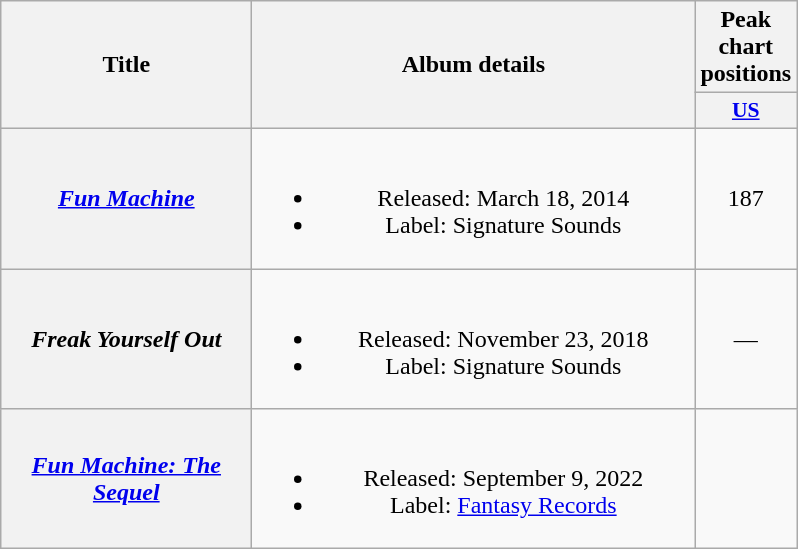<table class="wikitable plainrowheaders" style="text-align:center;">
<tr>
<th scope="col" rowspan="2" style="width:10em;">Title</th>
<th scope="col" rowspan="2" style="width:18em;">Album details</th>
<th scope="col" colspan="1">Peak chart positions</th>
</tr>
<tr>
<th scope="col" style="width:3em;font-size:90%;"><a href='#'>US</a><br></th>
</tr>
<tr>
<th scope="row"><em><a href='#'>Fun Machine</a></em></th>
<td><br><ul><li>Released: March 18, 2014</li><li>Label: Signature Sounds</li></ul></td>
<td>187</td>
</tr>
<tr>
<th scope="row"><em>Freak Yourself Out</em></th>
<td><br><ul><li>Released: November 23, 2018</li><li>Label: Signature Sounds</li></ul></td>
<td>—</td>
</tr>
<tr>
<th scope="row"><em><a href='#'>Fun Machine: The Sequel</a></em></th>
<td><br><ul><li>Released: September 9, 2022</li><li>Label: <a href='#'>Fantasy Records</a></li></ul></td>
<td></td>
</tr>
</table>
